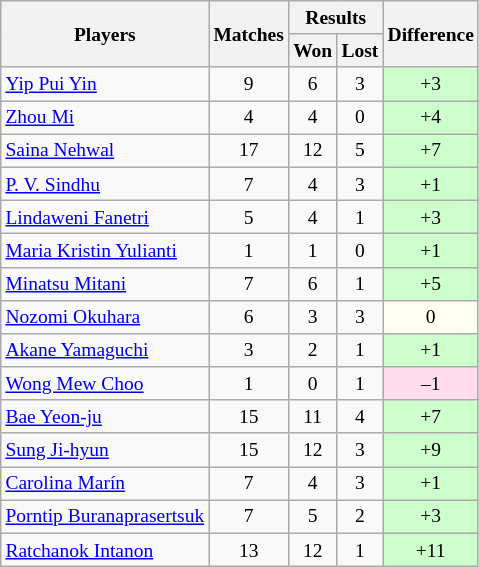<table class=wikitable style="text-align:center; font-size:small">
<tr>
<th rowspan="2">Players</th>
<th rowspan="2">Matches</th>
<th colspan="2">Results</th>
<th rowspan="2">Difference</th>
</tr>
<tr>
<th>Won</th>
<th>Lost</th>
</tr>
<tr>
<td align="left"> <a href='#'>Yip Pui Yin</a></td>
<td>9</td>
<td>6</td>
<td>3</td>
<td bgcolor="#ccffcc">+3</td>
</tr>
<tr>
<td align="left"> <a href='#'>Zhou Mi</a></td>
<td>4</td>
<td>4</td>
<td>0</td>
<td bgcolor="#ccffcc">+4</td>
</tr>
<tr>
<td align="left"> <a href='#'>Saina Nehwal</a></td>
<td>17</td>
<td>12</td>
<td>5</td>
<td bgcolor="#ccffcc">+7</td>
</tr>
<tr>
<td align="left"> <a href='#'>P. V. Sindhu</a></td>
<td>7</td>
<td>4</td>
<td>3</td>
<td bgcolor="ccffcc">+1</td>
</tr>
<tr>
<td align="left"> <a href='#'>Lindaweni Fanetri</a></td>
<td>5</td>
<td>4</td>
<td>1</td>
<td bgcolor="#ccffcc">+3</td>
</tr>
<tr>
<td align="left"> <a href='#'>Maria Kristin Yulianti</a></td>
<td>1</td>
<td>1</td>
<td>0</td>
<td bgcolor="#ccffcc">+1</td>
</tr>
<tr>
<td align="left"> <a href='#'>Minatsu Mitani</a></td>
<td>7</td>
<td>6</td>
<td>1</td>
<td bgcolor="#ccffcc">+5</td>
</tr>
<tr>
<td align="left"> <a href='#'>Nozomi Okuhara</a></td>
<td>6</td>
<td>3</td>
<td>3</td>
<td bgcolor="#fffff0">0</td>
</tr>
<tr>
<td align="left"> <a href='#'>Akane Yamaguchi</a></td>
<td>3</td>
<td>2</td>
<td>1</td>
<td bgcolor="#ccffcc">+1</td>
</tr>
<tr>
<td align="left"> <a href='#'>Wong Mew Choo</a></td>
<td>1</td>
<td>0</td>
<td>1</td>
<td bgcolor="#ffddee">–1</td>
</tr>
<tr>
<td align="left"> <a href='#'>Bae Yeon-ju</a></td>
<td>15</td>
<td>11</td>
<td>4</td>
<td bgcolor="#ccffcc">+7</td>
</tr>
<tr>
<td align="left"> <a href='#'>Sung Ji-hyun</a></td>
<td>15</td>
<td>12</td>
<td>3</td>
<td bgcolor="#ccffcc">+9</td>
</tr>
<tr>
<td align="left"> <a href='#'>Carolina Marín</a></td>
<td>7</td>
<td>4</td>
<td>3</td>
<td bgcolor="#ccffcc">+1</td>
</tr>
<tr>
<td align="left"> <a href='#'>Porntip Buranaprasertsuk</a></td>
<td>7</td>
<td>5</td>
<td>2</td>
<td bgcolor="#ccffcc">+3</td>
</tr>
<tr>
<td align="left"> <a href='#'>Ratchanok Intanon</a></td>
<td>13</td>
<td>12</td>
<td>1</td>
<td bgcolor="#ccffcc">+11</td>
</tr>
</table>
